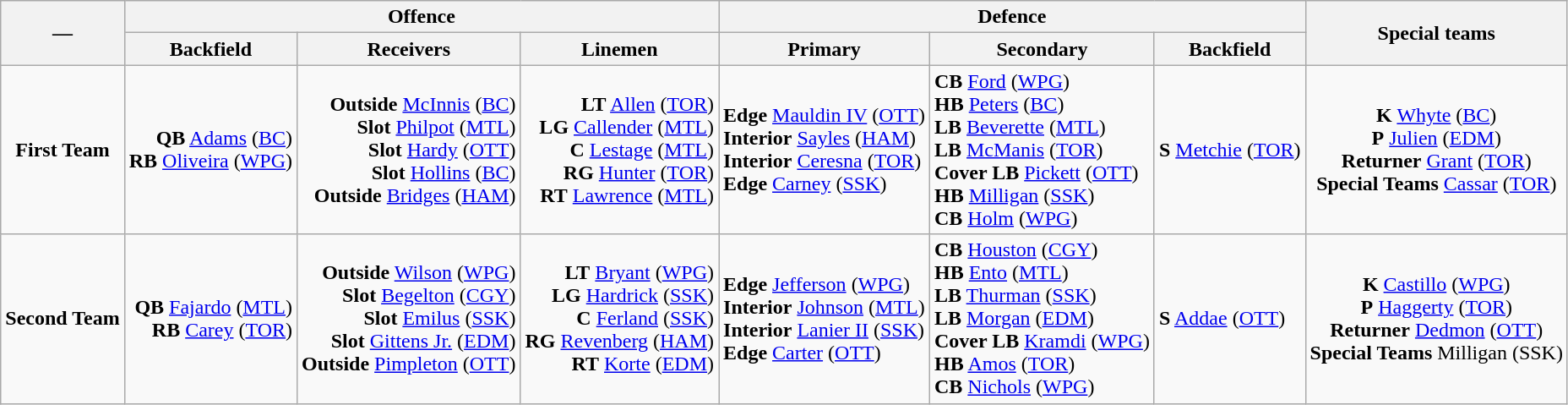<table class="wikitable collapsible collapsed">
<tr>
<th rowspan=2>—</th>
<th colspan="3">Offence</th>
<th colspan="3">Defence</th>
<th rowspan=2>Special teams</th>
</tr>
<tr>
<th>Backfield</th>
<th>Receivers</th>
<th>Linemen</th>
<th>Primary</th>
<th>Secondary</th>
<th>Backfield</th>
</tr>
<tr>
<td style="text-align: center;"><strong>First Team</strong></td>
<td style="text-align: right;"><strong>QB</strong>  <a href='#'>Adams</a> (<a href='#'>BC</a>)<br><strong>RB</strong>  <a href='#'>Oliveira</a> (<a href='#'>WPG</a>)</td>
<td style="text-align: right;"><strong>Outside</strong>  <a href='#'>McInnis</a> (<a href='#'>BC</a>)<br><strong>Slot</strong>  <a href='#'>Philpot</a> (<a href='#'>MTL</a>)<br><strong>Slot</strong>  <a href='#'>Hardy</a> (<a href='#'>OTT</a>)<br><strong>Slot</strong>  <a href='#'>Hollins</a> (<a href='#'>BC</a>)<br><strong>Outside</strong>  <a href='#'>Bridges</a> (<a href='#'>HAM</a>)</td>
<td style="text-align: right;"><strong>LT</strong>  <a href='#'>Allen</a> (<a href='#'>TOR</a>)<br><strong>LG</strong>  <a href='#'>Callender</a> (<a href='#'>MTL</a>)<br><strong>C</strong>  <a href='#'>Lestage</a> (<a href='#'>MTL</a>)<br><strong>RG</strong>  <a href='#'>Hunter</a> (<a href='#'>TOR</a>)<br><strong>RT</strong>  <a href='#'>Lawrence</a> (<a href='#'>MTL</a>)</td>
<td><strong>Edge</strong>  <a href='#'>Mauldin IV</a> (<a href='#'>OTT</a>)<br><strong>Interior</strong>  <a href='#'>Sayles</a> (<a href='#'>HAM</a>)<br><strong>Interior</strong>  <a href='#'>Ceresna</a> (<a href='#'>TOR</a>)<br><strong>Edge</strong>  <a href='#'>Carney</a> (<a href='#'>SSK</a>)</td>
<td><strong>CB</strong>  <a href='#'>Ford</a> (<a href='#'>WPG</a>)<br><strong>HB</strong>  <a href='#'>Peters</a> (<a href='#'>BC</a>)<br><strong>LB</strong>  <a href='#'>Beverette</a> (<a href='#'>MTL</a>)<br><strong>LB</strong>  <a href='#'>McManis</a> (<a href='#'>TOR</a>)<br><strong>Cover LB</strong>  <a href='#'>Pickett</a> (<a href='#'>OTT</a>)<br><strong>HB</strong>  <a href='#'>Milligan</a> (<a href='#'>SSK</a>)<br><strong>CB</strong>  <a href='#'>Holm</a> (<a href='#'>WPG</a>)</td>
<td><strong>S</strong>  <a href='#'>Metchie</a> (<a href='#'>TOR</a>)</td>
<td style="text-align: center;"><strong>K</strong>  <a href='#'>Whyte</a> (<a href='#'>BC</a>)<br><strong>P</strong>  <a href='#'>Julien</a> (<a href='#'>EDM</a>)<br><strong>Returner</strong>  <a href='#'>Grant</a> (<a href='#'>TOR</a>)<br><strong>Special Teams</strong>  <a href='#'>Cassar</a> (<a href='#'>TOR</a>)</td>
</tr>
<tr>
<td style="text-align: center;"><strong>Second Team</strong></td>
<td style="text-align: right;"><strong>QB</strong>  <a href='#'>Fajardo</a> (<a href='#'>MTL</a>)<br><strong>RB</strong>  <a href='#'>Carey</a> (<a href='#'>TOR</a>)</td>
<td style="text-align: right;"><strong>Outside</strong>  <a href='#'>Wilson</a> (<a href='#'>WPG</a>)<br><strong>Slot</strong>  <a href='#'>Begelton</a> (<a href='#'>CGY</a>)<br><strong>Slot</strong>  <a href='#'>Emilus</a> (<a href='#'>SSK</a>)<br><strong>Slot</strong>  <a href='#'>Gittens Jr.</a> (<a href='#'>EDM</a>)<br><strong>Outside</strong>  <a href='#'>Pimpleton</a> (<a href='#'>OTT</a>)</td>
<td style="text-align: right;"><strong>LT</strong>  <a href='#'>Bryant</a> (<a href='#'>WPG</a>)<br><strong>LG</strong>  <a href='#'>Hardrick</a> (<a href='#'>SSK</a>)<br><strong>C</strong>  <a href='#'>Ferland</a> (<a href='#'>SSK</a>)<br><strong>RG</strong>  <a href='#'>Revenberg</a> (<a href='#'>HAM</a>)<br><strong>RT</strong>  <a href='#'>Korte</a> (<a href='#'>EDM</a>)</td>
<td><strong>Edge</strong>  <a href='#'>Jefferson</a> (<a href='#'>WPG</a>)<br><strong>Interior</strong>  <a href='#'>Johnson</a> (<a href='#'>MTL</a>)<br><strong>Interior</strong>  <a href='#'>Lanier II</a> (<a href='#'>SSK</a>)<br><strong>Edge</strong>  <a href='#'>Carter</a> (<a href='#'>OTT</a>)</td>
<td><strong>CB</strong>  <a href='#'>Houston</a> (<a href='#'>CGY</a>)<br><strong>HB</strong>  <a href='#'>Ento</a> (<a href='#'>MTL</a>)<br><strong>LB</strong>  <a href='#'>Thurman</a> (<a href='#'>SSK</a>)<br><strong>LB</strong>  <a href='#'>Morgan</a> (<a href='#'>EDM</a>)<br><strong>Cover LB</strong>  <a href='#'>Kramdi</a> (<a href='#'>WPG</a>)<br><strong>HB</strong>  <a href='#'>Amos</a> (<a href='#'>TOR</a>)<br><strong>CB</strong>  <a href='#'>Nichols</a> (<a href='#'>WPG</a>)</td>
<td><strong>S</strong>  <a href='#'>Addae</a> (<a href='#'>OTT</a>)</td>
<td style="text-align: center;"><strong>K</strong>  <a href='#'>Castillo</a> (<a href='#'>WPG</a>)<br><strong>P</strong>  <a href='#'>Haggerty</a> (<a href='#'>TOR</a>)<br><strong>Returner</strong>  <a href='#'>Dedmon</a> (<a href='#'>OTT</a>)<br><strong>Special Teams</strong>  Milligan (SSK)</td>
</tr>
</table>
